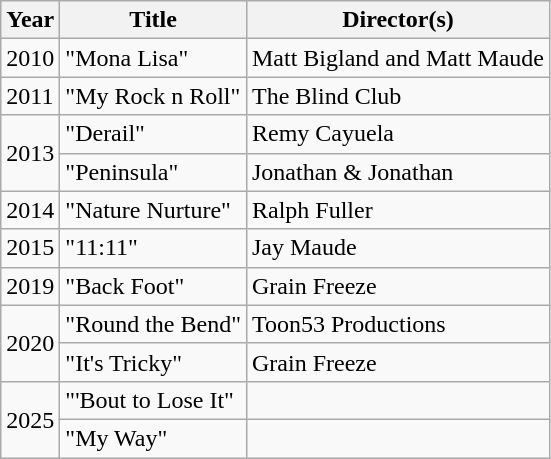<table class="wikitable">
<tr>
<th rowspan="1">Year</th>
<th rowspan="1">Title</th>
<th colspan="1">Director(s)</th>
</tr>
<tr>
<td>2010</td>
<td>"Mona Lisa"</td>
<td>Matt Bigland and Matt Maude</td>
</tr>
<tr>
<td>2011</td>
<td>"My Rock n Roll"</td>
<td>The Blind Club</td>
</tr>
<tr>
<td rowspan="2">2013</td>
<td>"Derail"</td>
<td>Remy Cayuela</td>
</tr>
<tr>
<td>"Peninsula"</td>
<td>Jonathan & Jonathan</td>
</tr>
<tr>
<td>2014</td>
<td>"Nature Nurture"</td>
<td>Ralph Fuller</td>
</tr>
<tr>
<td>2015</td>
<td>"11:11"</td>
<td>Jay Maude</td>
</tr>
<tr>
<td>2019</td>
<td>"Back Foot"</td>
<td>Grain Freeze</td>
</tr>
<tr>
<td rowspan="2">2020</td>
<td>"Round the Bend"</td>
<td>Toon53 Productions</td>
</tr>
<tr>
<td>"It's Tricky"</td>
<td>Grain Freeze</td>
</tr>
<tr>
<td rowspan="2">2025</td>
<td>"'Bout to Lose It"</td>
<td></td>
</tr>
<tr>
<td>"My Way"</td>
<td></td>
</tr>
</table>
